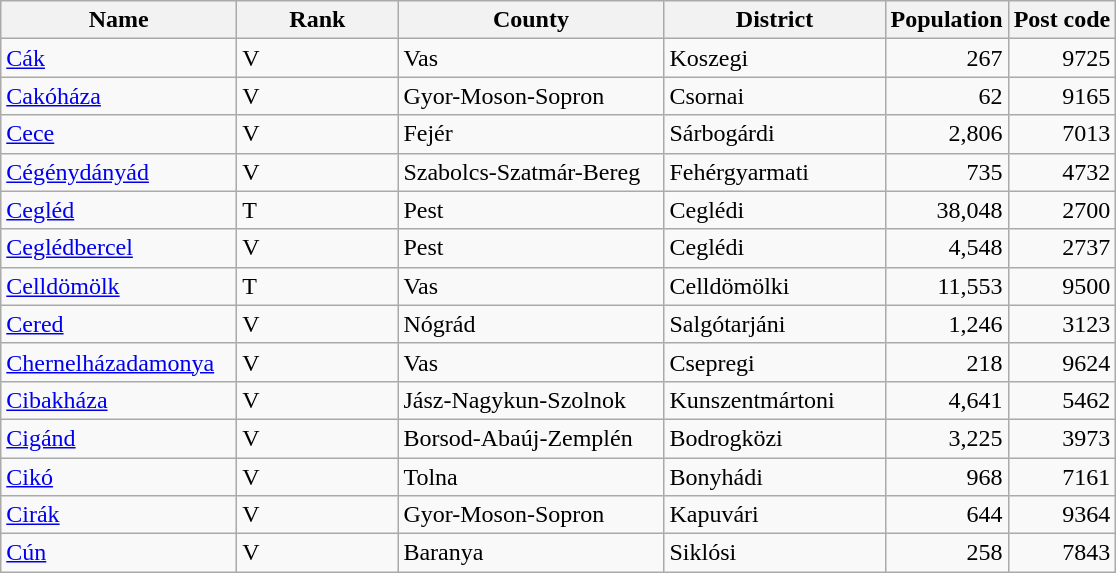<table class=wikitable>
<tr>
<th width=150>Name</th>
<th width=100>Rank</th>
<th width=170>County</th>
<th width=140>District</th>
<th>Population</th>
<th>Post code</th>
</tr>
<tr>
<td><a href='#'>Cák</a></td>
<td>V</td>
<td>Vas</td>
<td>Koszegi</td>
<td align=right>267</td>
<td align=right>9725</td>
</tr>
<tr>
<td><a href='#'>Cakóháza</a></td>
<td>V</td>
<td>Gyor-Moson-Sopron</td>
<td>Csornai</td>
<td align=right>62</td>
<td align=right>9165</td>
</tr>
<tr>
<td><a href='#'>Cece</a></td>
<td>V</td>
<td>Fejér</td>
<td>Sárbogárdi</td>
<td align=right>2,806</td>
<td align=right>7013</td>
</tr>
<tr>
<td><a href='#'>Cégénydányád</a></td>
<td>V</td>
<td>Szabolcs-Szatmár-Bereg</td>
<td>Fehérgyarmati</td>
<td align=right>735</td>
<td align=right>4732</td>
</tr>
<tr>
<td><a href='#'>Cegléd</a></td>
<td>T</td>
<td>Pest</td>
<td>Ceglédi</td>
<td align=right>38,048</td>
<td align=right>2700</td>
</tr>
<tr>
<td><a href='#'>Ceglédbercel</a></td>
<td>V</td>
<td>Pest</td>
<td>Ceglédi</td>
<td align=right>4,548</td>
<td align=right>2737</td>
</tr>
<tr>
<td><a href='#'>Celldömölk</a></td>
<td>T</td>
<td>Vas</td>
<td>Celldömölki</td>
<td align=right>11,553</td>
<td align=right>9500</td>
</tr>
<tr>
<td><a href='#'>Cered</a></td>
<td>V</td>
<td>Nógrád</td>
<td>Salgótarjáni</td>
<td align=right>1,246</td>
<td align=right>3123</td>
</tr>
<tr>
<td><a href='#'>Chernelházadamonya</a></td>
<td>V</td>
<td>Vas</td>
<td>Csepregi</td>
<td align=right>218</td>
<td align=right>9624</td>
</tr>
<tr>
<td><a href='#'>Cibakháza</a></td>
<td>V</td>
<td>Jász-Nagykun-Szolnok</td>
<td>Kunszentmártoni</td>
<td align=right>4,641</td>
<td align=right>5462</td>
</tr>
<tr>
<td><a href='#'>Cigánd</a></td>
<td>V</td>
<td>Borsod-Abaúj-Zemplén</td>
<td>Bodrogközi</td>
<td align=right>3,225</td>
<td align=right>3973</td>
</tr>
<tr>
<td><a href='#'>Cikó</a></td>
<td>V</td>
<td>Tolna</td>
<td>Bonyhádi</td>
<td align=right>968</td>
<td align=right>7161</td>
</tr>
<tr>
<td><a href='#'>Cirák</a></td>
<td>V</td>
<td>Gyor-Moson-Sopron</td>
<td>Kapuvári</td>
<td align=right>644</td>
<td align=right>9364</td>
</tr>
<tr>
<td><a href='#'>Cún</a></td>
<td>V</td>
<td>Baranya</td>
<td>Siklósi</td>
<td align=right>258</td>
<td align=right>7843</td>
</tr>
</table>
